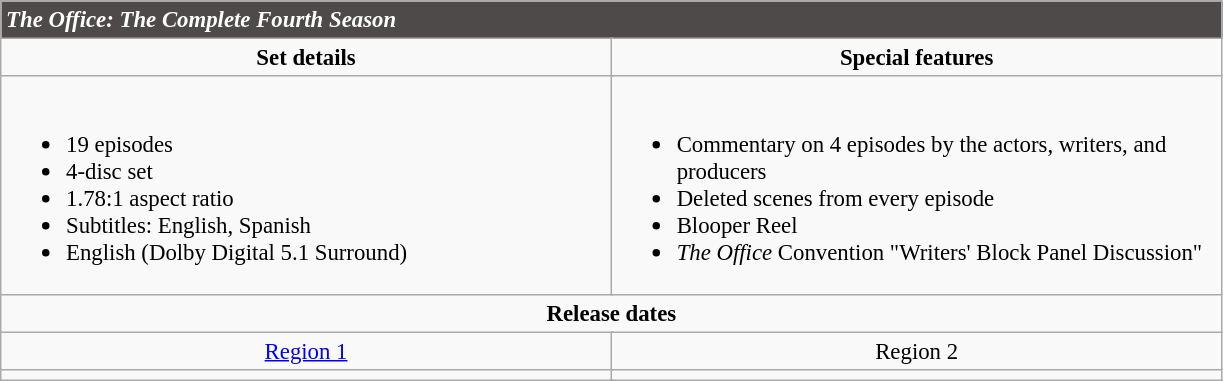<table class="wikitable" style="font-size: 95%;">
<tr style="background:#4e4a4a; color:#ffffff;">
<td colspan="8"><strong><em>The Office: The Complete Fourth Season</em></strong></td>
</tr>
<tr valign="top">
<td align="center" width="400" colspan="4"><strong>Set details</strong></td>
<td width="400" align="center" colspan="4"><strong>Special features</strong></td>
</tr>
<tr valign="top">
<td colspan="4" align="left" width="400"><br><ul><li>19 episodes</li><li>4-disc set</li><li>1.78:1 aspect ratio</li><li>Subtitles: English, Spanish</li><li>English (Dolby Digital 5.1 Surround)</li></ul></td>
<td colspan="4" align="left" width="400"><br><ul><li>Commentary on 4 episodes by the actors, writers, and producers</li><li>Deleted scenes from every episode</li><li>Blooper Reel</li><li><em>The Office</em> Convention "Writers' Block Panel Discussion"</li></ul></td>
</tr>
<tr>
<td colspan="8" align="center"><strong>Release dates</strong></td>
</tr>
<tr>
<td align="center" rowspan="1" colspan="4" align="center"><a href='#'>Region 1</a></td>
<td align="center" rowspan="1" colspan="4" align="center">Region 2</td>
</tr>
<tr>
<td align="center" colspan="4" align="center"></td>
<td align="center" colspan="4" align="center"></td>
</tr>
</table>
